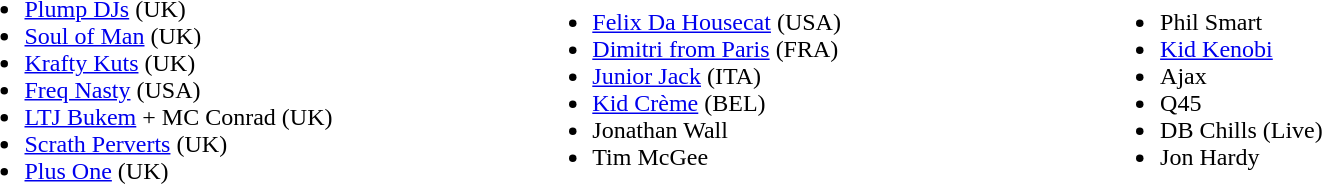<table width=90%|>
<tr>
<td width=33%><br><ul><li><a href='#'>Plump DJs</a> (UK)</li><li><a href='#'>Soul of Man</a> (UK)</li><li><a href='#'>Krafty Kuts</a> (UK)</li><li><a href='#'>Freq Nasty</a> (USA)</li><li><a href='#'>LTJ Bukem</a> + MC Conrad (UK)</li><li><a href='#'>Scrath Perverts</a> (UK)</li><li><a href='#'>Plus One</a> (UK)</li></ul></td>
<td width=33%><br><ul><li><a href='#'>Felix Da Housecat</a> (USA)</li><li><a href='#'>Dimitri from Paris</a> (FRA)</li><li><a href='#'>Junior Jack</a> (ITA)</li><li><a href='#'>Kid Crème</a> (BEL)</li><li>Jonathan Wall</li><li>Tim McGee</li></ul></td>
<td width=33%><br><ul><li>Phil Smart</li><li><a href='#'>Kid Kenobi</a></li><li>Ajax</li><li>Q45</li><li>DB Chills (Live)</li><li>Jon Hardy</li></ul></td>
</tr>
</table>
